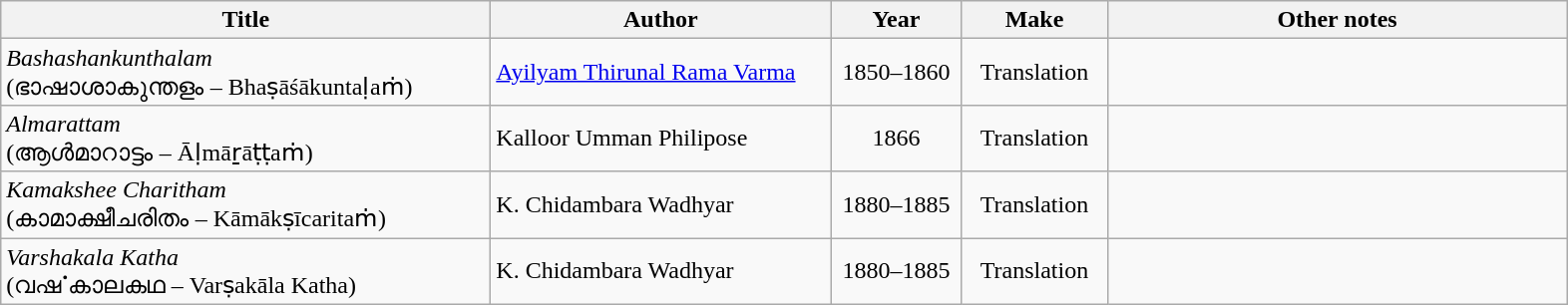<table class="wikitable">
<tr>
<th style="width: 320px;">Title</th>
<th style="width: 220px;">Author</th>
<th style="width: 80px;">Year</th>
<th style="width: 90px;">Make</th>
<th class="unsortable" style="width: 300px;">Other notes</th>
</tr>
<tr>
<td><em>Bashashankunthalam</em><br>(ഭാഷാശാകുന്തളം – Bhaṣāśākuntaḷaṁ)</td>
<td><a href='#'>Ayilyam Thirunal Rama Varma</a></td>
<td style="text-align: center;">1850–1860</td>
<td style="text-align: center;">Translation</td>
<td></td>
</tr>
<tr>
<td><em>Almarattam</em><br>(ആൾമാറാട്ടം – Āḷmāṟāṭṭaṁ)</td>
<td>Kalloor Umman Philipose</td>
<td style="text-align: center;">1866</td>
<td style="text-align: center;">Translation</td>
<td></td>
</tr>
<tr>
<td><em>Kamakshee Charitham</em><br>(കാമാക്ഷീചരിതം – Kāmākṣīcaritaṁ)</td>
<td>K. Chidambara Wadhyar</td>
<td style="text-align: center;">1880–1885</td>
<td style="text-align: center;">Translation</td>
<td></td>
</tr>
<tr>
<td><em>Varshakala Katha</em><br>(വൎഷകാലകഥ – Varṣakāla Katha)</td>
<td>K. Chidambara Wadhyar</td>
<td style="text-align: center;">1880–1885</td>
<td style="text-align: center;">Translation</td>
<td></td>
</tr>
</table>
